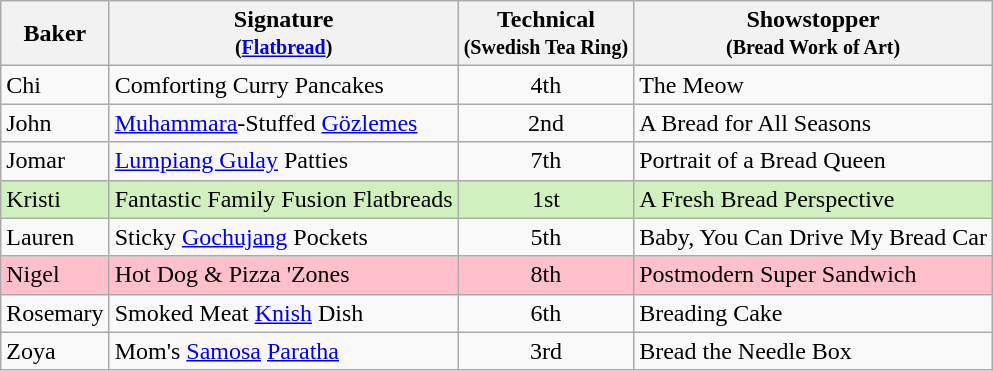<table class="wikitable" style="text-align:center;">
<tr>
<th>Baker</th>
<th>Signature<br><small>(<a href='#'>Flatbread</a>)</small></th>
<th>Technical<br><small>(Swedish Tea Ring)</small></th>
<th>Showstopper<br><small>(Bread Work of Art)</small></th>
</tr>
<tr>
<td align="left">Chi</td>
<td align="left">Comforting Curry Pancakes</td>
<td>4th</td>
<td align="left">The Meow</td>
</tr>
<tr>
<td align="left">John</td>
<td align="left"><a href='#'>Muhammara</a>-Stuffed <a href='#'>Gözlemes</a></td>
<td>2nd</td>
<td align="left">A Bread for All Seasons</td>
</tr>
<tr>
<td align="left">Jomar</td>
<td align="left"><a href='#'>Lumpiang Gulay</a> Patties</td>
<td>7th</td>
<td align="left">Portrait of a Bread Queen</td>
</tr>
<tr style="background:#d0f0c0;">
<td align="left">Kristi</td>
<td align="left">Fantastic Family Fusion Flatbreads</td>
<td>1st</td>
<td align="left">A Fresh Bread Perspective</td>
</tr>
<tr>
<td align="left">Lauren</td>
<td align="left">Sticky <a href='#'>Gochujang</a> Pockets</td>
<td>5th</td>
<td align="left">Baby, You Can Drive My Bread Car</td>
</tr>
<tr bgcolor=pink>
<td align="left">Nigel</td>
<td align="left">Hot Dog & Pizza 'Zones</td>
<td>8th</td>
<td align="left">Postmodern Super Sandwich</td>
</tr>
<tr>
<td align="left">Rosemary</td>
<td align="left">Smoked Meat <a href='#'>Knish</a> Dish</td>
<td>6th</td>
<td align="left">Breading Cake</td>
</tr>
<tr>
<td align="left">Zoya</td>
<td align="left">Mom's <a href='#'>Samosa</a> <a href='#'>Paratha</a></td>
<td>3rd</td>
<td align="left">Bread the Needle Box</td>
</tr>
</table>
